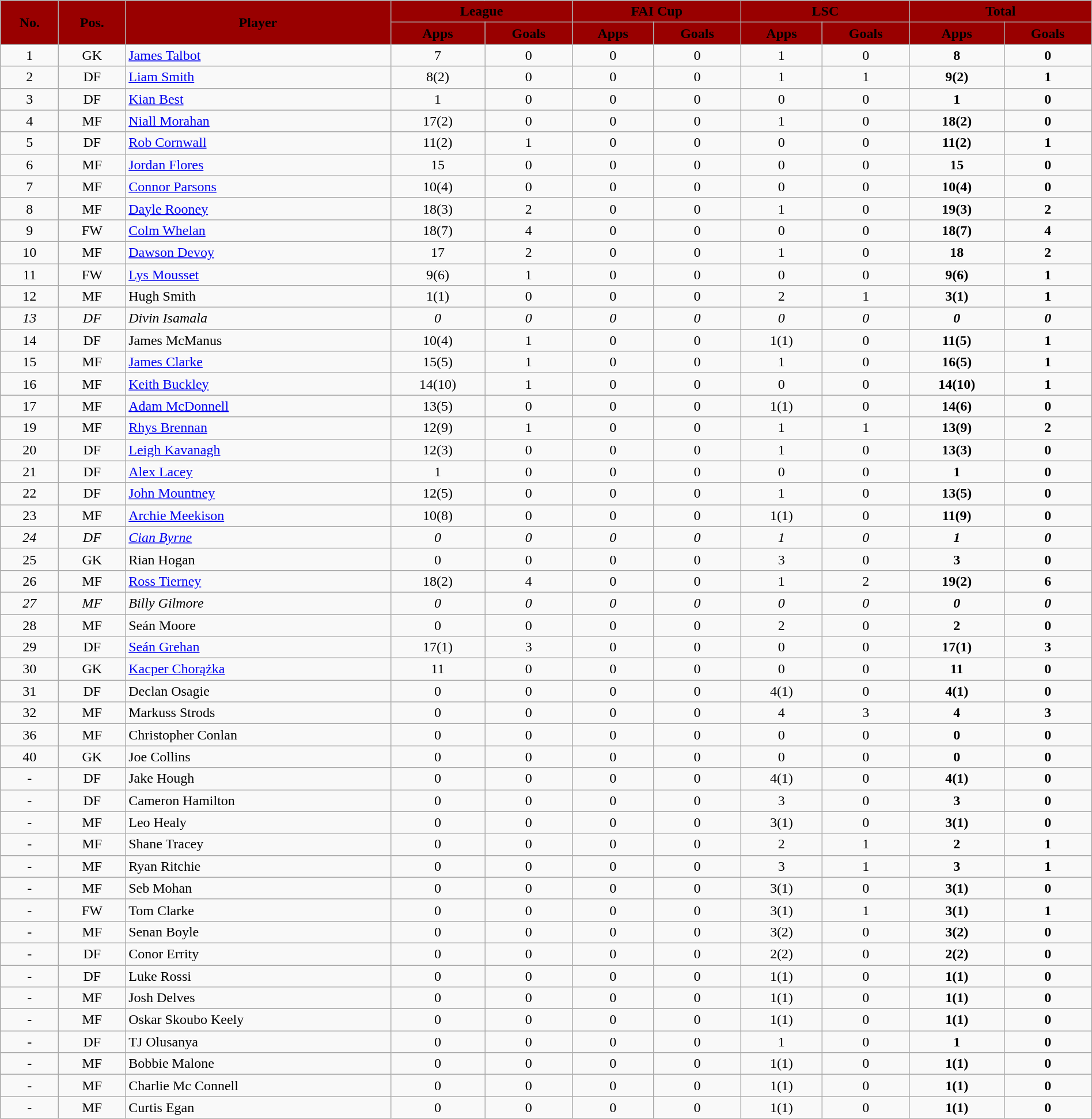<table class="wikitable" style="text-align:center;width:100%;">
<tr>
<th rowspan=2 style=background:#990000;color:#000000>No.</th>
<th rowspan=2 style=background:#990000;color:#000000>Pos.</th>
<th rowspan=2 style=background:#990000;color:#000000>Player</th>
<th colspan=2 style=background:#990000;color:#000000>League</th>
<th colspan=2 style=background:#990000;color:#000000>FAI Cup</th>
<th colspan=2 style=background:#990000;color:#000000>LSC</th>
<th colspan=2 style=background:#990000;color:#000000>Total</th>
</tr>
<tr>
<th style=background:#990000;color:#000000>Apps</th>
<th style=background:#990000;color:#000000>Goals</th>
<th style=background:#990000;color:#000000>Apps</th>
<th style=background:#990000;color:#000000>Goals</th>
<th style=background:#990000;color:#000000>Apps</th>
<th style=background:#990000;color:#000000>Goals</th>
<th style=background:#990000;color:#000000>Apps</th>
<th style=background:#990000;color:#000000>Goals</th>
</tr>
<tr>
<td>1</td>
<td>GK</td>
<td align=left> <a href='#'>James Talbot</a></td>
<td>7</td>
<td>0</td>
<td>0</td>
<td>0</td>
<td>1</td>
<td>0</td>
<td><strong>8</strong></td>
<td><strong>0</strong></td>
</tr>
<tr>
<td>2</td>
<td>DF</td>
<td align=left> <a href='#'>Liam Smith</a></td>
<td>8(2)</td>
<td>0</td>
<td>0</td>
<td>0</td>
<td>1</td>
<td>1</td>
<td><strong>9(2)</strong></td>
<td><strong>1</strong></td>
</tr>
<tr>
<td>3</td>
<td>DF</td>
<td align=left> <a href='#'>Kian Best</a></td>
<td>1</td>
<td>0</td>
<td>0</td>
<td>0</td>
<td>0</td>
<td>0</td>
<td><strong>1</strong></td>
<td><strong>0</strong></td>
</tr>
<tr>
<td>4</td>
<td>MF</td>
<td align=left> <a href='#'>Niall Morahan</a></td>
<td>17(2)</td>
<td>0</td>
<td>0</td>
<td>0</td>
<td>1</td>
<td>0</td>
<td><strong>18(2)</strong></td>
<td><strong>0</strong></td>
</tr>
<tr>
<td>5</td>
<td>DF</td>
<td align=left> <a href='#'>Rob Cornwall</a></td>
<td>11(2)</td>
<td>1</td>
<td>0</td>
<td>0</td>
<td>0</td>
<td>0</td>
<td><strong>11(2)</strong></td>
<td><strong>1</strong></td>
</tr>
<tr>
<td>6</td>
<td>MF</td>
<td align=left> <a href='#'>Jordan Flores</a></td>
<td>15</td>
<td>0</td>
<td>0</td>
<td>0</td>
<td>0</td>
<td>0</td>
<td><strong>15</strong></td>
<td><strong>0</strong></td>
</tr>
<tr>
<td>7</td>
<td>MF</td>
<td align=left> <a href='#'>Connor Parsons</a></td>
<td>10(4)</td>
<td>0</td>
<td>0</td>
<td>0</td>
<td>0</td>
<td>0</td>
<td><strong>10(4)</strong></td>
<td><strong>0</strong></td>
</tr>
<tr>
<td>8</td>
<td>MF</td>
<td align=left> <a href='#'>Dayle Rooney</a></td>
<td>18(3)</td>
<td>2</td>
<td>0</td>
<td>0</td>
<td>1</td>
<td>0</td>
<td><strong>19(3)</strong></td>
<td><strong>2</strong></td>
</tr>
<tr>
<td>9</td>
<td>FW</td>
<td align=left> <a href='#'>Colm Whelan</a></td>
<td>18(7)</td>
<td>4</td>
<td>0</td>
<td>0</td>
<td>0</td>
<td>0</td>
<td><strong>18(7)</strong></td>
<td><strong>4</strong></td>
</tr>
<tr>
<td>10</td>
<td>MF</td>
<td align=left> <a href='#'>Dawson Devoy</a></td>
<td>17</td>
<td>2</td>
<td>0</td>
<td>0</td>
<td>1</td>
<td>0</td>
<td><strong>18</strong></td>
<td><strong>2</strong></td>
</tr>
<tr>
<td>11</td>
<td>FW</td>
<td align=left> <a href='#'>Lys Mousset</a></td>
<td>9(6)</td>
<td>1</td>
<td>0</td>
<td>0</td>
<td>0</td>
<td>0</td>
<td><strong>9(6)</strong></td>
<td><strong>1</strong></td>
</tr>
<tr>
<td>12</td>
<td>MF</td>
<td align=left> Hugh Smith</td>
<td>1(1)</td>
<td>0</td>
<td>0</td>
<td>0</td>
<td>2</td>
<td>1</td>
<td><strong>3(1)</strong></td>
<td><strong>1</strong></td>
</tr>
<tr>
<td><em>13</em></td>
<td><em>DF</em></td>
<td align=left> <em>Divin Isamala</em></td>
<td><em>0</em></td>
<td><em>0</em></td>
<td><em>0</em></td>
<td><em>0</em></td>
<td><em>0</em></td>
<td><em>0</em></td>
<td><strong><em>0</em></strong></td>
<td><strong><em>0</em></strong></td>
</tr>
<tr>
<td>14</td>
<td>DF</td>
<td align=left> James McManus</td>
<td>10(4)</td>
<td>1</td>
<td>0</td>
<td>0</td>
<td>1(1)</td>
<td>0</td>
<td><strong>11(5)</strong></td>
<td><strong>1</strong></td>
</tr>
<tr>
<td>15</td>
<td>MF</td>
<td align=left> <a href='#'>James Clarke</a></td>
<td>15(5)</td>
<td>1</td>
<td>0</td>
<td>0</td>
<td>1</td>
<td>0</td>
<td><strong>16(5)</strong></td>
<td><strong>1</strong></td>
</tr>
<tr>
<td>16</td>
<td>MF</td>
<td align=left> <a href='#'>Keith Buckley</a></td>
<td>14(10)</td>
<td>1</td>
<td>0</td>
<td>0</td>
<td>0</td>
<td>0</td>
<td><strong>14(10)</strong></td>
<td><strong>1</strong></td>
</tr>
<tr>
<td>17</td>
<td>MF</td>
<td align=left> <a href='#'>Adam McDonnell</a></td>
<td>13(5)</td>
<td>0</td>
<td>0</td>
<td>0</td>
<td>1(1)</td>
<td>0</td>
<td><strong>14(6)</strong></td>
<td><strong>0</strong></td>
</tr>
<tr>
<td>19</td>
<td>MF</td>
<td align=left> <a href='#'>Rhys Brennan</a></td>
<td>12(9)</td>
<td>1</td>
<td>0</td>
<td>0</td>
<td>1</td>
<td>1</td>
<td><strong>13(9)</strong></td>
<td><strong>2</strong></td>
</tr>
<tr>
<td>20</td>
<td>DF</td>
<td align=left> <a href='#'>Leigh Kavanagh</a></td>
<td>12(3)</td>
<td>0</td>
<td>0</td>
<td>0</td>
<td>1</td>
<td>0</td>
<td><strong>13(3)</strong></td>
<td><strong>0</strong></td>
</tr>
<tr>
<td>21</td>
<td>DF</td>
<td align=left> <a href='#'>Alex Lacey</a></td>
<td>1</td>
<td>0</td>
<td>0</td>
<td>0</td>
<td>0</td>
<td>0</td>
<td><strong>1</strong></td>
<td><strong>0</strong></td>
</tr>
<tr>
<td>22</td>
<td>DF</td>
<td align=left> <a href='#'>John Mountney</a></td>
<td>12(5)</td>
<td>0</td>
<td>0</td>
<td>0</td>
<td>1</td>
<td>0</td>
<td><strong>13(5)</strong></td>
<td><strong>0</strong></td>
</tr>
<tr>
<td>23</td>
<td>MF</td>
<td align=left> <a href='#'>Archie Meekison</a></td>
<td>10(8)</td>
<td>0</td>
<td>0</td>
<td>0</td>
<td>1(1)</td>
<td>0</td>
<td><strong>11(9)</strong></td>
<td><strong>0</strong></td>
</tr>
<tr>
<td><em>24</em></td>
<td><em>DF</em></td>
<td align=left> <em><a href='#'>Cian Byrne</a></em></td>
<td><em>0</em></td>
<td><em>0</em></td>
<td><em>0</em></td>
<td><em>0</em></td>
<td><em>1</em></td>
<td><em>0</em></td>
<td><strong><em>1</em></strong></td>
<td><strong><em>0</em></strong></td>
</tr>
<tr>
<td>25</td>
<td>GK</td>
<td align=left> Rian Hogan</td>
<td>0</td>
<td>0</td>
<td>0</td>
<td>0</td>
<td>3</td>
<td>0</td>
<td><strong>3</strong></td>
<td><strong>0</strong></td>
</tr>
<tr>
<td>26</td>
<td>MF</td>
<td align=left> <a href='#'>Ross Tierney</a></td>
<td>18(2)</td>
<td>4</td>
<td>0</td>
<td>0</td>
<td>1</td>
<td>2</td>
<td><strong>19(2)</strong></td>
<td><strong>6</strong></td>
</tr>
<tr>
<td><em>27</em></td>
<td><em>MF</em></td>
<td align=left> <em>Billy Gilmore</em></td>
<td><em>0</em></td>
<td><em>0</em></td>
<td><em>0</em></td>
<td><em>0</em></td>
<td><em>0</em></td>
<td><em>0</em></td>
<td><strong><em>0</em></strong></td>
<td><strong><em>0</em></strong></td>
</tr>
<tr>
<td>28</td>
<td>MF</td>
<td align=left> Seán Moore</td>
<td>0</td>
<td>0</td>
<td>0</td>
<td>0</td>
<td>2</td>
<td>0</td>
<td><strong>2</strong></td>
<td><strong>0</strong></td>
</tr>
<tr>
<td>29</td>
<td>DF</td>
<td align=left> <a href='#'>Seán Grehan</a></td>
<td>17(1)</td>
<td>3</td>
<td>0</td>
<td>0</td>
<td>0</td>
<td>0</td>
<td><strong>17(1)</strong></td>
<td><strong>3</strong></td>
</tr>
<tr>
<td>30</td>
<td>GK</td>
<td align=left> <a href='#'>Kacper Chorążka</a></td>
<td>11</td>
<td>0</td>
<td>0</td>
<td>0</td>
<td>0</td>
<td>0</td>
<td><strong>11</strong></td>
<td><strong>0</strong></td>
</tr>
<tr>
<td>31</td>
<td>DF</td>
<td align=left> Declan Osagie</td>
<td>0</td>
<td>0</td>
<td>0</td>
<td>0</td>
<td>4(1)</td>
<td>0</td>
<td><strong>4(1)</strong></td>
<td><strong>0</strong></td>
</tr>
<tr>
<td>32</td>
<td>MF</td>
<td align=left> Markuss Strods</td>
<td>0</td>
<td>0</td>
<td>0</td>
<td>0</td>
<td>4</td>
<td>3</td>
<td><strong>4</strong></td>
<td><strong>3</strong></td>
</tr>
<tr>
<td>36</td>
<td>MF</td>
<td align=left> Christopher Conlan</td>
<td>0</td>
<td>0</td>
<td>0</td>
<td>0</td>
<td>0</td>
<td>0</td>
<td><strong>0</strong></td>
<td><strong>0</strong></td>
</tr>
<tr>
<td>40</td>
<td>GK</td>
<td align=left> Joe Collins</td>
<td>0</td>
<td>0</td>
<td>0</td>
<td>0</td>
<td>0</td>
<td>0</td>
<td><strong>0</strong></td>
<td><strong>0</strong></td>
</tr>
<tr>
<td>-</td>
<td>DF</td>
<td align=left> Jake Hough</td>
<td>0</td>
<td>0</td>
<td>0</td>
<td>0</td>
<td>4(1)</td>
<td>0</td>
<td><strong>4(1)</strong></td>
<td><strong>0</strong></td>
</tr>
<tr>
<td>-</td>
<td>DF</td>
<td align=left> Cameron Hamilton</td>
<td>0</td>
<td>0</td>
<td>0</td>
<td>0</td>
<td>3</td>
<td>0</td>
<td><strong>3</strong></td>
<td><strong>0</strong></td>
</tr>
<tr>
<td>-</td>
<td>MF</td>
<td align=left> Leo Healy</td>
<td>0</td>
<td>0</td>
<td>0</td>
<td>0</td>
<td>3(1)</td>
<td>0</td>
<td><strong>3(1)</strong></td>
<td><strong>0</strong></td>
</tr>
<tr>
<td>-</td>
<td>MF</td>
<td align=left> Shane Tracey</td>
<td>0</td>
<td>0</td>
<td>0</td>
<td>0</td>
<td>2</td>
<td>1</td>
<td><strong>2</strong></td>
<td><strong>1</strong></td>
</tr>
<tr>
<td>-</td>
<td>MF</td>
<td align=left> Ryan Ritchie</td>
<td>0</td>
<td>0</td>
<td>0</td>
<td>0</td>
<td>3</td>
<td>1</td>
<td><strong>3</strong></td>
<td><strong>1</strong></td>
</tr>
<tr>
<td>-</td>
<td>MF</td>
<td align=left> Seb Mohan</td>
<td>0</td>
<td>0</td>
<td>0</td>
<td>0</td>
<td>3(1)</td>
<td>0</td>
<td><strong>3(1)</strong></td>
<td><strong>0</strong></td>
</tr>
<tr>
<td>-</td>
<td>FW</td>
<td align=left> Tom Clarke</td>
<td>0</td>
<td>0</td>
<td>0</td>
<td>0</td>
<td>3(1)</td>
<td>1</td>
<td><strong>3(1)</strong></td>
<td><strong>1</strong></td>
</tr>
<tr>
<td>-</td>
<td>MF</td>
<td align=left> Senan Boyle</td>
<td>0</td>
<td>0</td>
<td>0</td>
<td>0</td>
<td>3(2)</td>
<td>0</td>
<td><strong>3(2)</strong></td>
<td><strong>0</strong></td>
</tr>
<tr>
<td>-</td>
<td>DF</td>
<td align=left> Conor Errity</td>
<td>0</td>
<td>0</td>
<td>0</td>
<td>0</td>
<td>2(2)</td>
<td>0</td>
<td><strong>2(2)</strong></td>
<td><strong>0</strong></td>
</tr>
<tr>
<td>-</td>
<td>DF</td>
<td align=left> Luke Rossi</td>
<td>0</td>
<td>0</td>
<td>0</td>
<td>0</td>
<td>1(1)</td>
<td>0</td>
<td><strong>1(1)</strong></td>
<td><strong>0</strong></td>
</tr>
<tr>
<td>-</td>
<td>MF</td>
<td align=left> Josh Delves</td>
<td>0</td>
<td>0</td>
<td>0</td>
<td>0</td>
<td>1(1)</td>
<td>0</td>
<td><strong>1(1)</strong></td>
<td><strong>0</strong></td>
</tr>
<tr>
<td>-</td>
<td>MF</td>
<td align=left> Oskar Skoubo Keely</td>
<td>0</td>
<td>0</td>
<td>0</td>
<td>0</td>
<td>1(1)</td>
<td>0</td>
<td><strong>1(1)</strong></td>
<td><strong>0</strong></td>
</tr>
<tr>
<td>-</td>
<td>DF</td>
<td align=left> TJ Olusanya</td>
<td>0</td>
<td>0</td>
<td>0</td>
<td>0</td>
<td>1</td>
<td>0</td>
<td><strong>1</strong></td>
<td><strong>0</strong></td>
</tr>
<tr>
<td>-</td>
<td>MF</td>
<td align=left> Bobbie Malone</td>
<td>0</td>
<td>0</td>
<td>0</td>
<td>0</td>
<td>1(1)</td>
<td>0</td>
<td><strong>1(1)</strong></td>
<td><strong>0</strong></td>
</tr>
<tr>
<td>-</td>
<td>MF</td>
<td align=left> Charlie Mc Connell</td>
<td>0</td>
<td>0</td>
<td>0</td>
<td>0</td>
<td>1(1)</td>
<td>0</td>
<td><strong>1(1)</strong></td>
<td><strong>0</strong></td>
</tr>
<tr>
<td>-</td>
<td>MF</td>
<td align=left> Curtis Egan</td>
<td>0</td>
<td>0</td>
<td>0</td>
<td>0</td>
<td>1(1)</td>
<td>0</td>
<td><strong>1(1)</strong></td>
<td><strong>0</strong></td>
</tr>
</table>
